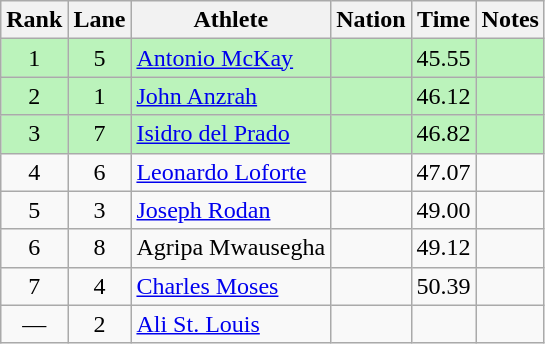<table class="wikitable sortable" style="text-align:center">
<tr>
<th>Rank</th>
<th>Lane</th>
<th>Athlete</th>
<th>Nation</th>
<th>Time</th>
<th>Notes</th>
</tr>
<tr style="background:#bbf3bb;">
<td>1</td>
<td>5</td>
<td align=left><a href='#'>Antonio McKay</a></td>
<td align=left></td>
<td>45.55</td>
<td></td>
</tr>
<tr style="background:#bbf3bb;">
<td>2</td>
<td>1</td>
<td align=left><a href='#'>John Anzrah</a></td>
<td align=left></td>
<td>46.12</td>
<td></td>
</tr>
<tr style="background:#bbf3bb;">
<td>3</td>
<td>7</td>
<td align=left><a href='#'>Isidro del Prado</a></td>
<td align=left></td>
<td>46.82</td>
<td></td>
</tr>
<tr>
<td>4</td>
<td>6</td>
<td align=left><a href='#'>Leonardo Loforte</a></td>
<td align=left></td>
<td>47.07</td>
<td></td>
</tr>
<tr>
<td>5</td>
<td>3</td>
<td align=left><a href='#'>Joseph Rodan</a></td>
<td align=left></td>
<td>49.00</td>
<td></td>
</tr>
<tr>
<td>6</td>
<td>8</td>
<td align=left>Agripa Mwausegha</td>
<td align=left></td>
<td>49.12</td>
<td></td>
</tr>
<tr>
<td>7</td>
<td>4</td>
<td align=left><a href='#'>Charles Moses</a></td>
<td align=left></td>
<td>50.39</td>
<td></td>
</tr>
<tr>
<td data-sort-value=8>—</td>
<td>2</td>
<td align=left><a href='#'>Ali St. Louis</a></td>
<td align=left></td>
<td></td>
<td></td>
</tr>
</table>
